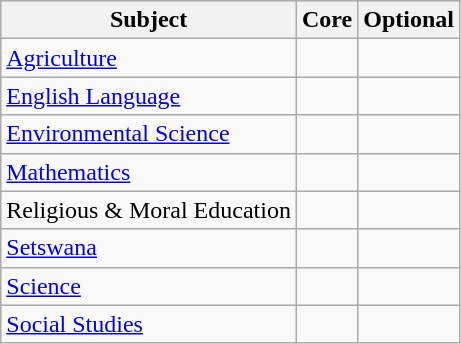<table class="wikitable collapsible collapsed">
<tr>
<th>Subject</th>
<th>Core</th>
<th>Optional</th>
</tr>
<tr>
<td><a href='#'>Agriculture</a></td>
<td></td>
<td></td>
</tr>
<tr>
<td><a href='#'>English Language</a></td>
<td></td>
<td></td>
</tr>
<tr>
<td><a href='#'>Environmental Science</a></td>
<td></td>
<td></td>
</tr>
<tr>
<td><a href='#'>Mathematics</a></td>
<td></td>
<td></td>
</tr>
<tr>
<td>Religious & Moral Education</td>
<td></td>
<td></td>
</tr>
<tr>
<td><a href='#'>Setswana</a></td>
<td></td>
<td></td>
</tr>
<tr>
<td><a href='#'>Science</a></td>
<td></td>
<td></td>
</tr>
<tr>
<td><a href='#'>Social Studies</a></td>
<td></td>
<td></td>
</tr>
</table>
